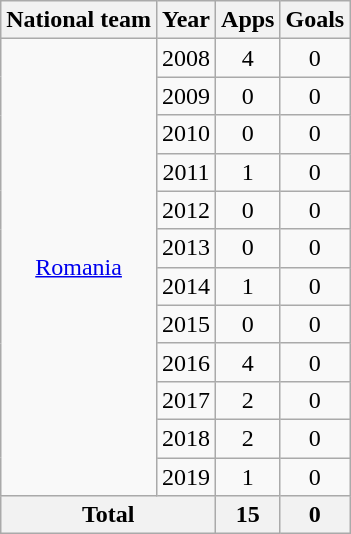<table class="wikitable" style="text-align:center">
<tr>
<th>National team</th>
<th>Year</th>
<th>Apps</th>
<th>Goals</th>
</tr>
<tr>
<td rowspan="12"><a href='#'>Romania</a></td>
<td>2008</td>
<td>4</td>
<td>0</td>
</tr>
<tr>
<td>2009</td>
<td>0</td>
<td>0</td>
</tr>
<tr>
<td>2010</td>
<td>0</td>
<td>0</td>
</tr>
<tr>
<td>2011</td>
<td>1</td>
<td>0</td>
</tr>
<tr>
<td>2012</td>
<td>0</td>
<td>0</td>
</tr>
<tr>
<td>2013</td>
<td>0</td>
<td>0</td>
</tr>
<tr>
<td>2014</td>
<td>1</td>
<td>0</td>
</tr>
<tr>
<td>2015</td>
<td>0</td>
<td>0</td>
</tr>
<tr>
<td>2016</td>
<td>4</td>
<td>0</td>
</tr>
<tr>
<td>2017</td>
<td>2</td>
<td>0</td>
</tr>
<tr>
<td>2018</td>
<td>2</td>
<td>0</td>
</tr>
<tr>
<td>2019</td>
<td>1</td>
<td>0</td>
</tr>
<tr>
<th colspan="2">Total</th>
<th>15</th>
<th>0</th>
</tr>
</table>
